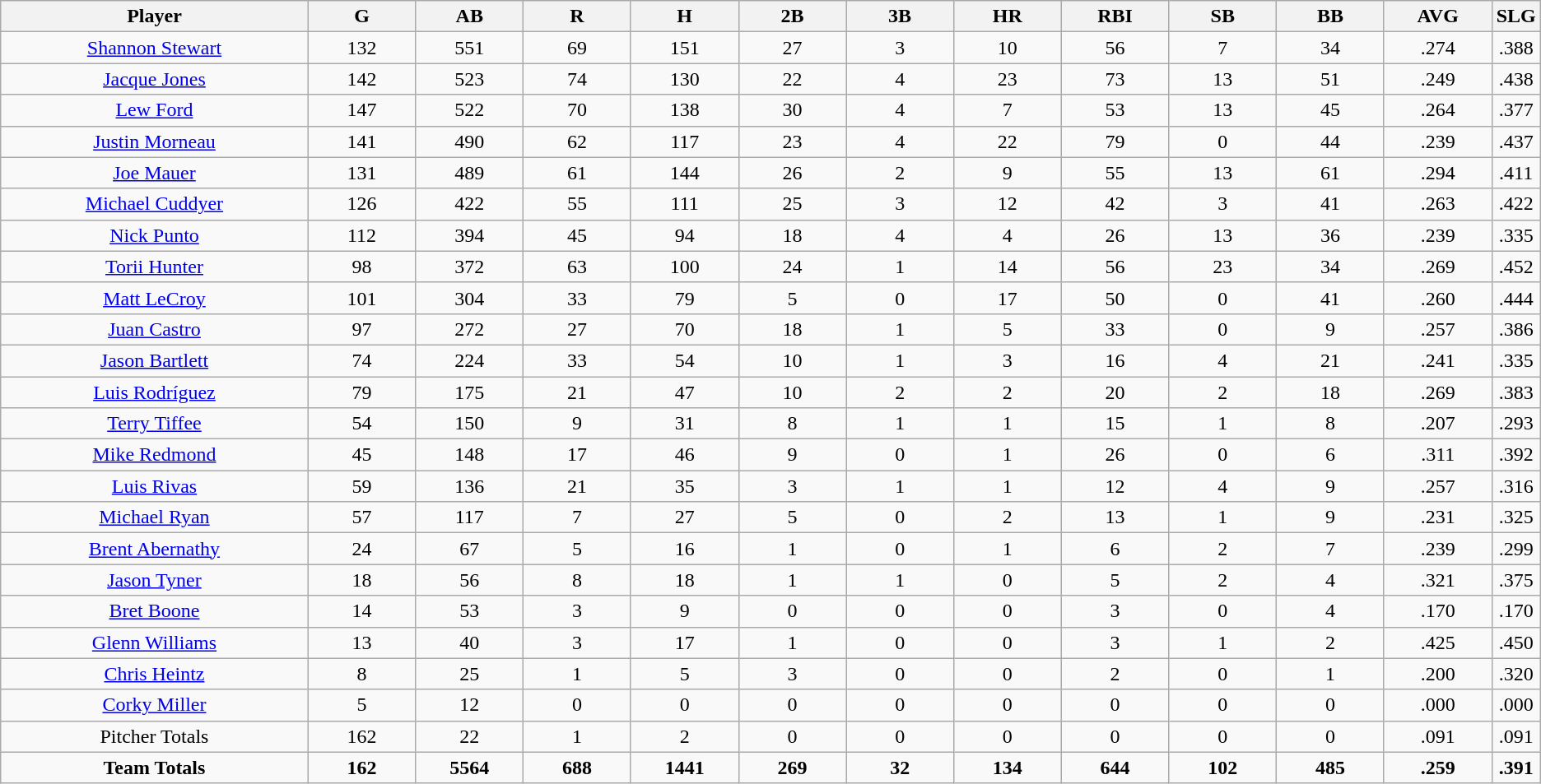<table class=wikitable style="text-align:center">
<tr>
<th bgcolor="#DDDDFF" width="20%">Player</th>
<th bgcolor="#DDDDFF" width="7%">G</th>
<th bgcolor="#DDDDFF" width="7%">AB</th>
<th bgcolor="#DDDDFF" width="7%">R</th>
<th bgcolor="#DDDDFF" width="7%">H</th>
<th bgcolor="#DDDDFF" width="7%">2B</th>
<th bgcolor="#DDDDFF" width="7%">3B</th>
<th bgcolor="#DDDDFF" width="7%">HR</th>
<th bgcolor="#DDDDFF" width="7%">RBI</th>
<th bgcolor="#DDDDFF" width="7%">SB</th>
<th bgcolor="#DDDDFF" width="7%">BB</th>
<th bgcolor="#DDDDFF" width="7%">AVG</th>
<th bgcolor="#DDDDFF" width="7%">SLG</th>
</tr>
<tr>
<td><a href='#'>Shannon Stewart</a></td>
<td>132</td>
<td>551</td>
<td>69</td>
<td>151</td>
<td>27</td>
<td>3</td>
<td>10</td>
<td>56</td>
<td>7</td>
<td>34</td>
<td>.274</td>
<td>.388</td>
</tr>
<tr>
<td><a href='#'>Jacque Jones</a></td>
<td>142</td>
<td>523</td>
<td>74</td>
<td>130</td>
<td>22</td>
<td>4</td>
<td>23</td>
<td>73</td>
<td>13</td>
<td>51</td>
<td>.249</td>
<td>.438</td>
</tr>
<tr>
<td><a href='#'>Lew Ford</a></td>
<td>147</td>
<td>522</td>
<td>70</td>
<td>138</td>
<td>30</td>
<td>4</td>
<td>7</td>
<td>53</td>
<td>13</td>
<td>45</td>
<td>.264</td>
<td>.377</td>
</tr>
<tr>
<td><a href='#'>Justin Morneau</a></td>
<td>141</td>
<td>490</td>
<td>62</td>
<td>117</td>
<td>23</td>
<td>4</td>
<td>22</td>
<td>79</td>
<td>0</td>
<td>44</td>
<td>.239</td>
<td>.437</td>
</tr>
<tr>
<td><a href='#'>Joe Mauer</a></td>
<td>131</td>
<td>489</td>
<td>61</td>
<td>144</td>
<td>26</td>
<td>2</td>
<td>9</td>
<td>55</td>
<td>13</td>
<td>61</td>
<td>.294</td>
<td>.411</td>
</tr>
<tr>
<td><a href='#'>Michael Cuddyer</a></td>
<td>126</td>
<td>422</td>
<td>55</td>
<td>111</td>
<td>25</td>
<td>3</td>
<td>12</td>
<td>42</td>
<td>3</td>
<td>41</td>
<td>.263</td>
<td>.422</td>
</tr>
<tr>
<td><a href='#'>Nick Punto</a></td>
<td>112</td>
<td>394</td>
<td>45</td>
<td>94</td>
<td>18</td>
<td>4</td>
<td>4</td>
<td>26</td>
<td>13</td>
<td>36</td>
<td>.239</td>
<td>.335</td>
</tr>
<tr>
<td><a href='#'>Torii Hunter</a></td>
<td>98</td>
<td>372</td>
<td>63</td>
<td>100</td>
<td>24</td>
<td>1</td>
<td>14</td>
<td>56</td>
<td>23</td>
<td>34</td>
<td>.269</td>
<td>.452</td>
</tr>
<tr>
<td><a href='#'>Matt LeCroy</a></td>
<td>101</td>
<td>304</td>
<td>33</td>
<td>79</td>
<td>5</td>
<td>0</td>
<td>17</td>
<td>50</td>
<td>0</td>
<td>41</td>
<td>.260</td>
<td>.444</td>
</tr>
<tr>
<td><a href='#'>Juan Castro</a></td>
<td>97</td>
<td>272</td>
<td>27</td>
<td>70</td>
<td>18</td>
<td>1</td>
<td>5</td>
<td>33</td>
<td>0</td>
<td>9</td>
<td>.257</td>
<td>.386</td>
</tr>
<tr>
<td><a href='#'>Jason Bartlett</a></td>
<td>74</td>
<td>224</td>
<td>33</td>
<td>54</td>
<td>10</td>
<td>1</td>
<td>3</td>
<td>16</td>
<td>4</td>
<td>21</td>
<td>.241</td>
<td>.335</td>
</tr>
<tr>
<td><a href='#'>Luis Rodríguez</a></td>
<td>79</td>
<td>175</td>
<td>21</td>
<td>47</td>
<td>10</td>
<td>2</td>
<td>2</td>
<td>20</td>
<td>2</td>
<td>18</td>
<td>.269</td>
<td>.383</td>
</tr>
<tr>
<td><a href='#'>Terry Tiffee</a></td>
<td>54</td>
<td>150</td>
<td>9</td>
<td>31</td>
<td>8</td>
<td>1</td>
<td>1</td>
<td>15</td>
<td>1</td>
<td>8</td>
<td>.207</td>
<td>.293</td>
</tr>
<tr>
<td><a href='#'>Mike Redmond</a></td>
<td>45</td>
<td>148</td>
<td>17</td>
<td>46</td>
<td>9</td>
<td>0</td>
<td>1</td>
<td>26</td>
<td>0</td>
<td>6</td>
<td>.311</td>
<td>.392</td>
</tr>
<tr>
<td><a href='#'>Luis Rivas</a></td>
<td>59</td>
<td>136</td>
<td>21</td>
<td>35</td>
<td>3</td>
<td>1</td>
<td>1</td>
<td>12</td>
<td>4</td>
<td>9</td>
<td>.257</td>
<td>.316</td>
</tr>
<tr>
<td><a href='#'>Michael Ryan</a></td>
<td>57</td>
<td>117</td>
<td>7</td>
<td>27</td>
<td>5</td>
<td>0</td>
<td>2</td>
<td>13</td>
<td>1</td>
<td>9</td>
<td>.231</td>
<td>.325</td>
</tr>
<tr>
<td><a href='#'>Brent Abernathy</a></td>
<td>24</td>
<td>67</td>
<td>5</td>
<td>16</td>
<td>1</td>
<td>0</td>
<td>1</td>
<td>6</td>
<td>2</td>
<td>7</td>
<td>.239</td>
<td>.299</td>
</tr>
<tr>
<td><a href='#'>Jason Tyner</a></td>
<td>18</td>
<td>56</td>
<td>8</td>
<td>18</td>
<td>1</td>
<td>1</td>
<td>0</td>
<td>5</td>
<td>2</td>
<td>4</td>
<td>.321</td>
<td>.375</td>
</tr>
<tr>
<td><a href='#'>Bret Boone</a></td>
<td>14</td>
<td>53</td>
<td>3</td>
<td>9</td>
<td>0</td>
<td>0</td>
<td>0</td>
<td>3</td>
<td>0</td>
<td>4</td>
<td>.170</td>
<td>.170</td>
</tr>
<tr>
<td><a href='#'>Glenn Williams</a></td>
<td>13</td>
<td>40</td>
<td>3</td>
<td>17</td>
<td>1</td>
<td>0</td>
<td>0</td>
<td>3</td>
<td>1</td>
<td>2</td>
<td>.425</td>
<td>.450</td>
</tr>
<tr>
<td><a href='#'>Chris Heintz</a></td>
<td>8</td>
<td>25</td>
<td>1</td>
<td>5</td>
<td>3</td>
<td>0</td>
<td>0</td>
<td>2</td>
<td>0</td>
<td>1</td>
<td>.200</td>
<td>.320</td>
</tr>
<tr>
<td><a href='#'>Corky Miller</a></td>
<td>5</td>
<td>12</td>
<td>0</td>
<td>0</td>
<td>0</td>
<td>0</td>
<td>0</td>
<td>0</td>
<td>0</td>
<td>0</td>
<td>.000</td>
<td>.000</td>
</tr>
<tr>
<td>Pitcher Totals</td>
<td>162</td>
<td>22</td>
<td>1</td>
<td>2</td>
<td>0</td>
<td>0</td>
<td>0</td>
<td>0</td>
<td>0</td>
<td>0</td>
<td>.091</td>
<td>.091</td>
</tr>
<tr>
<td><strong>Team Totals</strong></td>
<td><strong>162</strong></td>
<td><strong>5564</strong></td>
<td><strong>688</strong></td>
<td><strong>1441</strong></td>
<td><strong>269</strong></td>
<td><strong>32</strong></td>
<td><strong>134</strong></td>
<td><strong>644</strong></td>
<td><strong>102</strong></td>
<td><strong>485</strong></td>
<td><strong>.259</strong></td>
<td><strong>.391</strong></td>
</tr>
</table>
